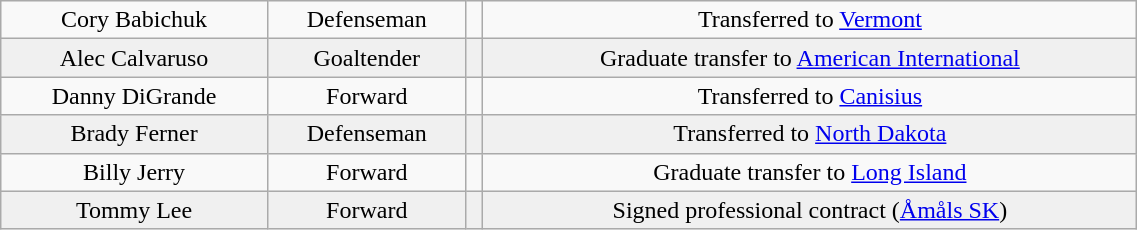<table class="wikitable" width="60%">
<tr align="center" bgcolor="">
<td>Cory Babichuk</td>
<td>Defenseman</td>
<td></td>
<td>Transferred to <a href='#'>Vermont</a></td>
</tr>
<tr align="center" bgcolor="f0f0f0">
<td>Alec Calvaruso</td>
<td>Goaltender</td>
<td></td>
<td>Graduate transfer to <a href='#'>American International</a></td>
</tr>
<tr align="center" bgcolor="">
<td>Danny DiGrande</td>
<td>Forward</td>
<td></td>
<td>Transferred to <a href='#'>Canisius</a></td>
</tr>
<tr align="center" bgcolor="f0f0f0">
<td>Brady Ferner</td>
<td>Defenseman</td>
<td></td>
<td>Transferred to <a href='#'>North Dakota</a></td>
</tr>
<tr align="center" bgcolor="">
<td>Billy Jerry</td>
<td>Forward</td>
<td></td>
<td>Graduate transfer to <a href='#'>Long Island</a></td>
</tr>
<tr align="center" bgcolor="f0f0f0">
<td>Tommy Lee</td>
<td>Forward</td>
<td></td>
<td>Signed professional contract (<a href='#'>Åmåls SK</a>)</td>
</tr>
</table>
